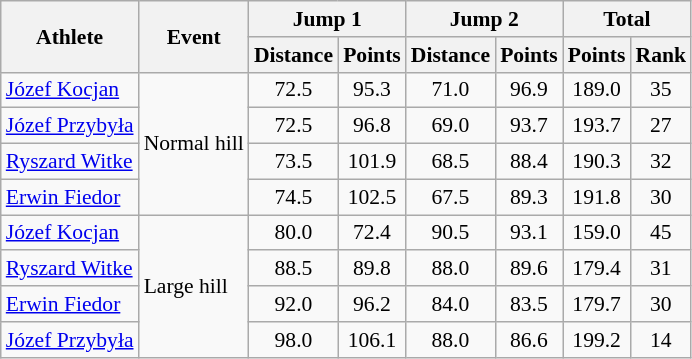<table class="wikitable" style="font-size:90%">
<tr>
<th rowspan="2">Athlete</th>
<th rowspan="2">Event</th>
<th colspan="2">Jump 1</th>
<th colspan="2">Jump 2</th>
<th colspan="2">Total</th>
</tr>
<tr>
<th>Distance</th>
<th>Points</th>
<th>Distance</th>
<th>Points</th>
<th>Points</th>
<th>Rank</th>
</tr>
<tr>
<td><a href='#'>Józef Kocjan</a></td>
<td rowspan="4">Normal hill</td>
<td align="center">72.5</td>
<td align="center">95.3</td>
<td align="center">71.0</td>
<td align="center">96.9</td>
<td align="center">189.0</td>
<td align="center">35</td>
</tr>
<tr>
<td><a href='#'>Józef Przybyła</a></td>
<td align="center">72.5</td>
<td align="center">96.8</td>
<td align="center">69.0</td>
<td align="center">93.7</td>
<td align="center">193.7</td>
<td align="center">27</td>
</tr>
<tr>
<td><a href='#'>Ryszard Witke</a></td>
<td align="center">73.5</td>
<td align="center">101.9</td>
<td align="center">68.5</td>
<td align="center">88.4</td>
<td align="center">190.3</td>
<td align="center">32</td>
</tr>
<tr>
<td><a href='#'>Erwin Fiedor</a></td>
<td align="center">74.5</td>
<td align="center">102.5</td>
<td align="center">67.5</td>
<td align="center">89.3</td>
<td align="center">191.8</td>
<td align="center">30</td>
</tr>
<tr>
<td><a href='#'>Józef Kocjan</a></td>
<td rowspan="4">Large hill</td>
<td align="center">80.0</td>
<td align="center">72.4</td>
<td align="center">90.5</td>
<td align="center">93.1</td>
<td align="center">159.0</td>
<td align="center">45</td>
</tr>
<tr>
<td><a href='#'>Ryszard Witke</a></td>
<td align="center">88.5</td>
<td align="center">89.8</td>
<td align="center">88.0</td>
<td align="center">89.6</td>
<td align="center">179.4</td>
<td align="center">31</td>
</tr>
<tr>
<td><a href='#'>Erwin Fiedor</a></td>
<td align="center">92.0</td>
<td align="center">96.2</td>
<td align="center">84.0</td>
<td align="center">83.5</td>
<td align="center">179.7</td>
<td align="center">30</td>
</tr>
<tr>
<td><a href='#'>Józef Przybyła</a></td>
<td align="center">98.0</td>
<td align="center">106.1</td>
<td align="center">88.0</td>
<td align="center">86.6</td>
<td align="center">199.2</td>
<td align="center">14</td>
</tr>
</table>
